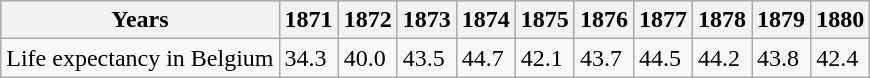<table class="wikitable">
<tr>
<th>Years</th>
<th>1871</th>
<th>1872</th>
<th>1873</th>
<th>1874</th>
<th>1875</th>
<th>1876</th>
<th>1877</th>
<th>1878</th>
<th>1879</th>
<th>1880</th>
</tr>
<tr>
<td>Life expectancy in Belgium</td>
<td>34.3</td>
<td>40.0</td>
<td>43.5</td>
<td>44.7</td>
<td>42.1</td>
<td>43.7</td>
<td>44.5</td>
<td>44.2</td>
<td>43.8</td>
<td>42.4</td>
</tr>
</table>
